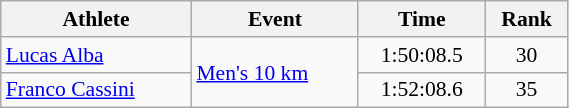<table class="wikitable" style="text-align:center; font-size:90%; width:30%;">
<tr>
<th>Athlete</th>
<th>Event</th>
<th>Time</th>
<th>Rank</th>
</tr>
<tr>
<td align=left><a href='#'>Lucas Alba</a></td>
<td align=left rowspan=2><a href='#'>Men's 10 km</a></td>
<td>1:50:08.5</td>
<td>30</td>
</tr>
<tr>
<td align=left><a href='#'>Franco Cassini</a></td>
<td>1:52:08.6</td>
<td>35</td>
</tr>
</table>
